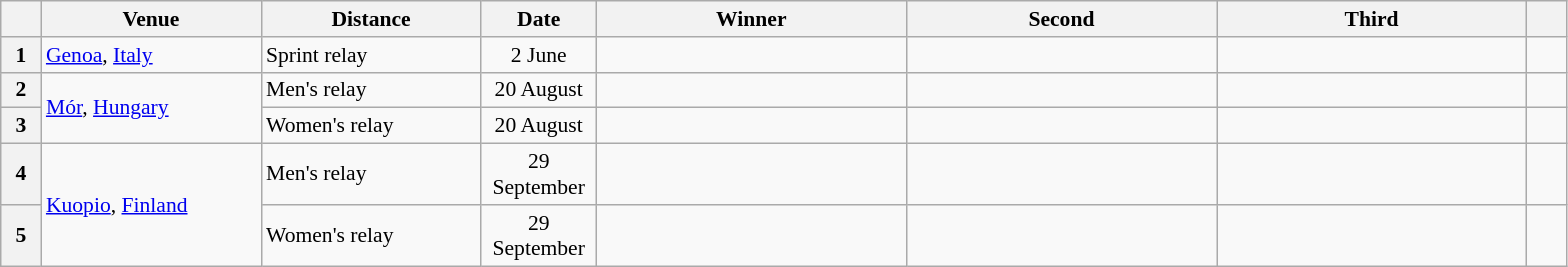<table class="wikitable" style="font-size: 90%">
<tr>
<th width="20"></th>
<th width="140">Venue</th>
<th width="140">Distance</th>
<th width="70">Date</th>
<th width="200">Winner</th>
<th width="200">Second</th>
<th width="200">Third</th>
<th width="20"></th>
</tr>
<tr>
<th>1</th>
<td> <a href='#'>Genoa</a>, <a href='#'>Italy</a></td>
<td>Sprint relay</td>
<td align=center>2 June</td>
<td></td>
<td></td>
<td></td>
<td></td>
</tr>
<tr>
<th>2</th>
<td rowspan=2> <a href='#'>Mór</a>, <a href='#'>Hungary</a></td>
<td>Men's relay</td>
<td align=center>20 August</td>
<td></td>
<td></td>
<td></td>
<td></td>
</tr>
<tr>
<th>3</th>
<td>Women's relay</td>
<td align=center>20 August</td>
<td></td>
<td></td>
<td></td>
<td></td>
</tr>
<tr>
<th>4</th>
<td rowspan=2> <a href='#'>Kuopio</a>, <a href='#'>Finland</a></td>
<td>Men's relay</td>
<td align=center>29 September</td>
<td></td>
<td></td>
<td></td>
<td></td>
</tr>
<tr>
<th>5</th>
<td>Women's relay</td>
<td align=center>29 September</td>
<td></td>
<td></td>
<td></td>
<td></td>
</tr>
</table>
